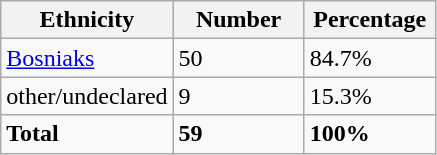<table class="wikitable">
<tr>
<th width="100px">Ethnicity</th>
<th width="80px">Number</th>
<th width="80px">Percentage</th>
</tr>
<tr>
<td><a href='#'>Bosniaks</a></td>
<td>50</td>
<td>84.7%</td>
</tr>
<tr>
<td>other/undeclared</td>
<td>9</td>
<td>15.3%</td>
</tr>
<tr>
<td><strong>Total</strong></td>
<td><strong>59</strong></td>
<td><strong>100%</strong></td>
</tr>
</table>
